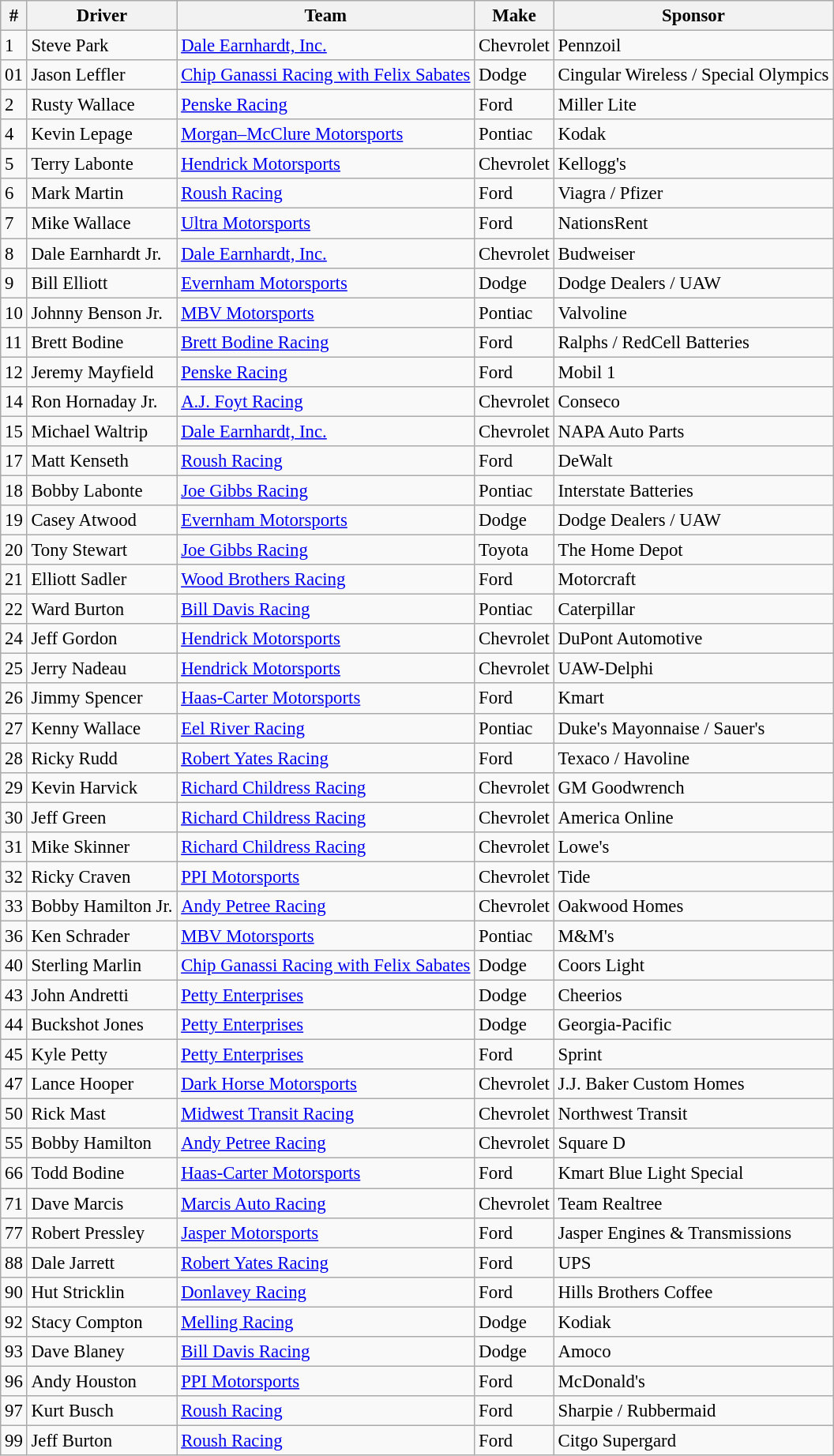<table class="sortable wikitable" style="font-size:95%">
<tr>
<th>#</th>
<th>Driver</th>
<th>Team</th>
<th>Make</th>
<th>Sponsor</th>
</tr>
<tr>
<td>1</td>
<td>Steve Park</td>
<td><a href='#'>Dale Earnhardt, Inc.</a></td>
<td>Chevrolet</td>
<td>Pennzoil</td>
</tr>
<tr>
<td>01</td>
<td>Jason Leffler</td>
<td><a href='#'>Chip Ganassi Racing with Felix Sabates</a></td>
<td>Dodge</td>
<td>Cingular Wireless / Special Olympics</td>
</tr>
<tr>
<td>2</td>
<td>Rusty Wallace</td>
<td><a href='#'>Penske Racing</a></td>
<td>Ford</td>
<td>Miller Lite</td>
</tr>
<tr>
<td>4</td>
<td>Kevin Lepage</td>
<td><a href='#'>Morgan–McClure Motorsports</a></td>
<td>Pontiac</td>
<td>Kodak</td>
</tr>
<tr>
<td>5</td>
<td>Terry Labonte</td>
<td><a href='#'>Hendrick Motorsports</a></td>
<td>Chevrolet</td>
<td>Kellogg's</td>
</tr>
<tr>
<td>6</td>
<td>Mark Martin</td>
<td><a href='#'>Roush Racing</a></td>
<td>Ford</td>
<td>Viagra / Pfizer</td>
</tr>
<tr>
<td>7</td>
<td>Mike Wallace</td>
<td><a href='#'>Ultra Motorsports</a></td>
<td>Ford</td>
<td>NationsRent</td>
</tr>
<tr>
<td>8</td>
<td>Dale Earnhardt Jr.</td>
<td><a href='#'>Dale Earnhardt, Inc.</a></td>
<td>Chevrolet</td>
<td>Budweiser</td>
</tr>
<tr>
<td>9</td>
<td>Bill Elliott</td>
<td><a href='#'>Evernham Motorsports</a></td>
<td>Dodge</td>
<td>Dodge Dealers / UAW</td>
</tr>
<tr>
<td>10</td>
<td>Johnny Benson Jr.</td>
<td><a href='#'>MBV Motorsports</a></td>
<td>Pontiac</td>
<td>Valvoline</td>
</tr>
<tr>
<td>11</td>
<td>Brett Bodine</td>
<td><a href='#'>Brett Bodine Racing</a></td>
<td>Ford</td>
<td>Ralphs / RedCell Batteries</td>
</tr>
<tr>
<td>12</td>
<td>Jeremy Mayfield</td>
<td><a href='#'>Penske Racing</a></td>
<td>Ford</td>
<td>Mobil 1</td>
</tr>
<tr>
<td>14</td>
<td>Ron Hornaday Jr.</td>
<td><a href='#'>A.J. Foyt Racing</a></td>
<td>Chevrolet</td>
<td>Conseco</td>
</tr>
<tr>
<td>15</td>
<td>Michael Waltrip</td>
<td><a href='#'>Dale Earnhardt, Inc.</a></td>
<td>Chevrolet</td>
<td>NAPA Auto Parts</td>
</tr>
<tr>
<td>17</td>
<td>Matt Kenseth</td>
<td><a href='#'>Roush Racing</a></td>
<td>Ford</td>
<td>DeWalt</td>
</tr>
<tr>
<td>18</td>
<td>Bobby Labonte</td>
<td><a href='#'>Joe Gibbs Racing</a></td>
<td>Pontiac</td>
<td>Interstate Batteries</td>
</tr>
<tr>
<td>19</td>
<td>Casey Atwood</td>
<td><a href='#'>Evernham Motorsports</a></td>
<td>Dodge</td>
<td>Dodge Dealers / UAW</td>
</tr>
<tr>
<td>20</td>
<td>Tony Stewart</td>
<td><a href='#'>Joe Gibbs Racing</a></td>
<td>Toyota</td>
<td>The Home Depot</td>
</tr>
<tr>
<td>21</td>
<td>Elliott Sadler</td>
<td><a href='#'>Wood Brothers Racing</a></td>
<td>Ford</td>
<td>Motorcraft</td>
</tr>
<tr>
<td>22</td>
<td>Ward Burton</td>
<td><a href='#'>Bill Davis Racing</a></td>
<td>Pontiac</td>
<td>Caterpillar</td>
</tr>
<tr>
<td>24</td>
<td>Jeff Gordon</td>
<td><a href='#'>Hendrick Motorsports</a></td>
<td>Chevrolet</td>
<td>DuPont Automotive</td>
</tr>
<tr>
<td>25</td>
<td>Jerry Nadeau</td>
<td><a href='#'>Hendrick Motorsports</a></td>
<td>Chevrolet</td>
<td>UAW-Delphi</td>
</tr>
<tr>
<td>26</td>
<td>Jimmy Spencer</td>
<td><a href='#'>Haas-Carter Motorsports</a></td>
<td>Ford</td>
<td>Kmart</td>
</tr>
<tr>
<td>27</td>
<td>Kenny Wallace</td>
<td><a href='#'>Eel River Racing</a></td>
<td>Pontiac</td>
<td>Duke's Mayonnaise / Sauer's</td>
</tr>
<tr>
<td>28</td>
<td>Ricky Rudd</td>
<td><a href='#'>Robert Yates Racing</a></td>
<td>Ford</td>
<td>Texaco / Havoline</td>
</tr>
<tr>
<td>29</td>
<td>Kevin Harvick</td>
<td><a href='#'>Richard Childress Racing</a></td>
<td>Chevrolet</td>
<td>GM Goodwrench</td>
</tr>
<tr>
<td>30</td>
<td>Jeff Green</td>
<td><a href='#'>Richard Childress Racing</a></td>
<td>Chevrolet</td>
<td>America Online</td>
</tr>
<tr>
<td>31</td>
<td>Mike Skinner</td>
<td><a href='#'>Richard Childress Racing</a></td>
<td>Chevrolet</td>
<td>Lowe's</td>
</tr>
<tr>
<td>32</td>
<td>Ricky Craven</td>
<td><a href='#'>PPI Motorsports</a></td>
<td>Chevrolet</td>
<td>Tide</td>
</tr>
<tr>
<td>33</td>
<td>Bobby Hamilton Jr.</td>
<td><a href='#'>Andy Petree Racing</a></td>
<td>Chevrolet</td>
<td>Oakwood Homes</td>
</tr>
<tr>
<td>36</td>
<td>Ken Schrader</td>
<td><a href='#'>MBV Motorsports</a></td>
<td>Pontiac</td>
<td>M&M's</td>
</tr>
<tr>
<td>40</td>
<td>Sterling Marlin</td>
<td><a href='#'>Chip Ganassi Racing with Felix Sabates</a></td>
<td>Dodge</td>
<td>Coors Light</td>
</tr>
<tr>
<td>43</td>
<td>John Andretti</td>
<td><a href='#'>Petty Enterprises</a></td>
<td>Dodge</td>
<td>Cheerios</td>
</tr>
<tr>
<td>44</td>
<td>Buckshot Jones</td>
<td><a href='#'>Petty Enterprises</a></td>
<td>Dodge</td>
<td>Georgia-Pacific</td>
</tr>
<tr>
<td>45</td>
<td>Kyle Petty</td>
<td><a href='#'>Petty Enterprises</a></td>
<td>Ford</td>
<td>Sprint</td>
</tr>
<tr>
<td>47</td>
<td>Lance Hooper</td>
<td><a href='#'>Dark Horse Motorsports</a></td>
<td>Chevrolet</td>
<td>J.J. Baker Custom Homes</td>
</tr>
<tr>
<td>50</td>
<td>Rick Mast</td>
<td><a href='#'>Midwest Transit Racing</a></td>
<td>Chevrolet</td>
<td>Northwest Transit</td>
</tr>
<tr>
<td>55</td>
<td>Bobby Hamilton</td>
<td><a href='#'>Andy Petree Racing</a></td>
<td>Chevrolet</td>
<td>Square D</td>
</tr>
<tr>
<td>66</td>
<td>Todd Bodine</td>
<td><a href='#'>Haas-Carter Motorsports</a></td>
<td>Ford</td>
<td>Kmart Blue Light Special</td>
</tr>
<tr>
<td>71</td>
<td>Dave Marcis</td>
<td><a href='#'>Marcis Auto Racing</a></td>
<td>Chevrolet</td>
<td>Team Realtree</td>
</tr>
<tr>
<td>77</td>
<td>Robert Pressley</td>
<td><a href='#'>Jasper Motorsports</a></td>
<td>Ford</td>
<td>Jasper Engines & Transmissions</td>
</tr>
<tr>
<td>88</td>
<td>Dale Jarrett</td>
<td><a href='#'>Robert Yates Racing</a></td>
<td>Ford</td>
<td>UPS</td>
</tr>
<tr>
<td>90</td>
<td>Hut Stricklin</td>
<td><a href='#'>Donlavey Racing</a></td>
<td>Ford</td>
<td>Hills Brothers Coffee</td>
</tr>
<tr>
<td>92</td>
<td>Stacy Compton</td>
<td><a href='#'>Melling Racing</a></td>
<td>Dodge</td>
<td>Kodiak</td>
</tr>
<tr>
<td>93</td>
<td>Dave Blaney</td>
<td><a href='#'>Bill Davis Racing</a></td>
<td>Dodge</td>
<td>Amoco</td>
</tr>
<tr>
<td>96</td>
<td>Andy Houston</td>
<td><a href='#'>PPI Motorsports</a></td>
<td>Ford</td>
<td>McDonald's</td>
</tr>
<tr>
<td>97</td>
<td>Kurt Busch</td>
<td><a href='#'>Roush Racing</a></td>
<td>Ford</td>
<td>Sharpie / Rubbermaid</td>
</tr>
<tr>
<td>99</td>
<td>Jeff Burton</td>
<td><a href='#'>Roush Racing</a></td>
<td>Ford</td>
<td>Citgo Supergard</td>
</tr>
</table>
